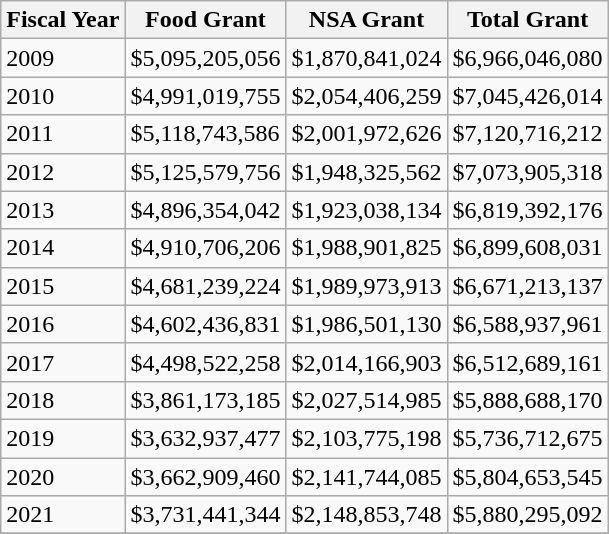<table class="wikitable">
<tr>
<th>Fiscal Year</th>
<th>Food Grant</th>
<th>NSA Grant</th>
<th>Total Grant</th>
</tr>
<tr>
<td>2009</td>
<td>$5,095,205,056</td>
<td>$1,870,841,024</td>
<td>$6,966,046,080</td>
</tr>
<tr>
<td>2010</td>
<td>$4,991,019,755</td>
<td>$2,054,406,259</td>
<td>$7,045,426,014</td>
</tr>
<tr>
<td>2011</td>
<td>$5,118,743,586</td>
<td>$2,001,972,626</td>
<td>$7,120,716,212</td>
</tr>
<tr>
<td>2012</td>
<td>$5,125,579,756</td>
<td>$1,948,325,562</td>
<td>$7,073,905,318</td>
</tr>
<tr>
<td>2013</td>
<td>$4,896,354,042</td>
<td>$1,923,038,134</td>
<td>$6,819,392,176</td>
</tr>
<tr>
<td>2014</td>
<td>$4,910,706,206</td>
<td>$1,988,901,825</td>
<td>$6,899,608,031</td>
</tr>
<tr>
<td>2015</td>
<td>$4,681,239,224</td>
<td>$1,989,973,913</td>
<td>$6,671,213,137</td>
</tr>
<tr>
<td>2016</td>
<td>$4,602,436,831</td>
<td>$1,986,501,130</td>
<td>$6,588,937,961</td>
</tr>
<tr>
<td>2017</td>
<td>$4,498,522,258</td>
<td>$2,014,166,903</td>
<td>$6,512,689,161</td>
</tr>
<tr>
<td>2018</td>
<td>$3,861,173,185</td>
<td>$2,027,514,985</td>
<td>$5,888,688,170</td>
</tr>
<tr>
<td>2019</td>
<td>$3,632,937,477</td>
<td>$2,103,775,198</td>
<td>$5,736,712,675</td>
</tr>
<tr>
<td>2020</td>
<td>$3,662,909,460</td>
<td>$2,141,744,085</td>
<td>$5,804,653,545</td>
</tr>
<tr>
<td>2021</td>
<td>$3,731,441,344</td>
<td>$2,148,853,748</td>
<td>$5,880,295,092</td>
</tr>
<tr>
</tr>
</table>
